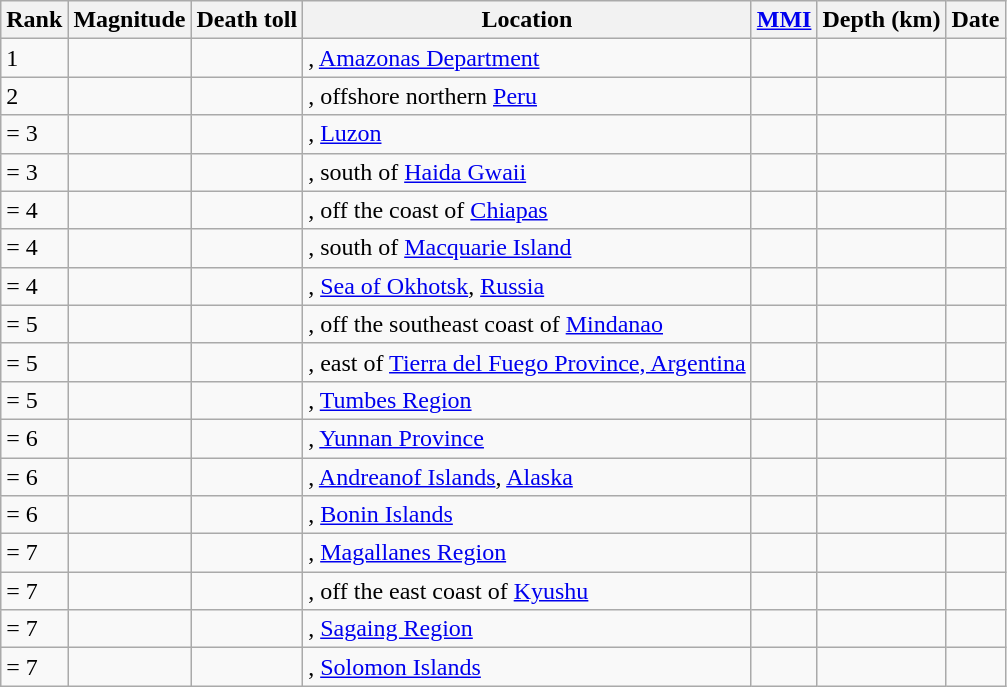<table class="sortable wikitable" style="font-size:100%;">
<tr>
<th>Rank</th>
<th>Magnitude</th>
<th>Death toll</th>
<th>Location</th>
<th><a href='#'>MMI</a></th>
<th>Depth (km)</th>
<th>Date</th>
</tr>
<tr>
<td>1</td>
<td></td>
<td></td>
<td>, <a href='#'>Amazonas Department</a></td>
<td></td>
<td></td>
<td></td>
</tr>
<tr>
<td>2</td>
<td></td>
<td></td>
<td>, offshore northern <a href='#'>Peru</a></td>
<td></td>
<td></td>
<td></td>
</tr>
<tr>
<td>= 3</td>
<td></td>
<td></td>
<td>, <a href='#'>Luzon</a></td>
<td></td>
<td></td>
<td></td>
</tr>
<tr>
<td>= 3</td>
<td></td>
<td></td>
<td>, south of <a href='#'>Haida Gwaii</a></td>
<td></td>
<td></td>
<td></td>
</tr>
<tr>
<td>= 4</td>
<td></td>
<td></td>
<td>, off the coast of <a href='#'>Chiapas</a></td>
<td></td>
<td></td>
<td></td>
</tr>
<tr>
<td>= 4</td>
<td></td>
<td></td>
<td>, south of <a href='#'>Macquarie Island</a></td>
<td></td>
<td></td>
<td></td>
</tr>
<tr>
<td>= 4</td>
<td></td>
<td></td>
<td>, <a href='#'>Sea of Okhotsk</a>, <a href='#'>Russia</a></td>
<td></td>
<td></td>
<td></td>
</tr>
<tr>
<td>= 5</td>
<td></td>
<td></td>
<td>, off the southeast coast of <a href='#'>Mindanao</a></td>
<td></td>
<td></td>
<td></td>
</tr>
<tr>
<td>= 5</td>
<td></td>
<td></td>
<td>, east of <a href='#'>Tierra del Fuego Province, Argentina</a></td>
<td></td>
<td></td>
<td></td>
</tr>
<tr>
<td>= 5</td>
<td></td>
<td></td>
<td>, <a href='#'>Tumbes Region</a></td>
<td></td>
<td></td>
<td></td>
</tr>
<tr>
<td>= 6</td>
<td></td>
<td></td>
<td>, <a href='#'>Yunnan Province</a></td>
<td></td>
<td></td>
<td></td>
</tr>
<tr>
<td>= 6</td>
<td></td>
<td></td>
<td>, <a href='#'>Andreanof Islands</a>, <a href='#'>Alaska</a></td>
<td></td>
<td></td>
<td></td>
</tr>
<tr>
<td>= 6</td>
<td></td>
<td></td>
<td>, <a href='#'>Bonin Islands</a></td>
<td></td>
<td></td>
<td></td>
</tr>
<tr>
<td>= 7</td>
<td></td>
<td></td>
<td>, <a href='#'>Magallanes Region</a></td>
<td></td>
<td></td>
<td></td>
</tr>
<tr>
<td>= 7</td>
<td></td>
<td></td>
<td>, off the east coast of <a href='#'>Kyushu</a></td>
<td></td>
<td></td>
<td></td>
</tr>
<tr>
<td>= 7</td>
<td></td>
<td></td>
<td>, <a href='#'>Sagaing Region</a></td>
<td></td>
<td></td>
<td></td>
</tr>
<tr>
<td>= 7</td>
<td></td>
<td></td>
<td>, <a href='#'>Solomon Islands</a></td>
<td></td>
<td></td>
<td></td>
</tr>
</table>
